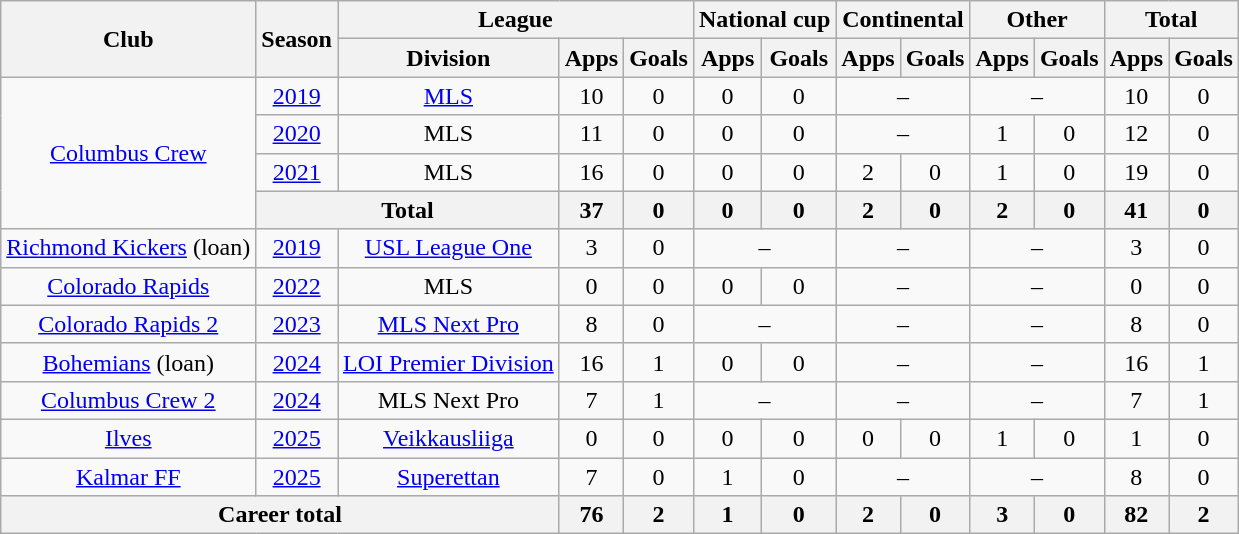<table class="wikitable" style="text-align: center;">
<tr>
<th rowspan=2>Club</th>
<th rowspan=2>Season</th>
<th colspan=3>League</th>
<th colspan=2>National cup</th>
<th colspan=2>Continental</th>
<th colspan=2>Other</th>
<th colspan=2>Total</th>
</tr>
<tr>
<th>Division</th>
<th>Apps</th>
<th>Goals</th>
<th>Apps</th>
<th>Goals</th>
<th>Apps</th>
<th>Goals</th>
<th>Apps</th>
<th>Goals</th>
<th>Apps</th>
<th>Goals</th>
</tr>
<tr>
<td rowspan="4"><a href='#'>Columbus Crew</a></td>
<td><a href='#'>2019</a></td>
<td><a href='#'>MLS</a></td>
<td>10</td>
<td>0</td>
<td>0</td>
<td>0</td>
<td colspan="2">–</td>
<td colspan="2">–</td>
<td>10</td>
<td>0</td>
</tr>
<tr>
<td><a href='#'>2020</a></td>
<td>MLS</td>
<td>11</td>
<td>0</td>
<td>0</td>
<td>0</td>
<td colspan="2">–</td>
<td>1</td>
<td>0</td>
<td>12</td>
<td>0</td>
</tr>
<tr>
<td><a href='#'>2021</a></td>
<td>MLS</td>
<td>16</td>
<td>0</td>
<td>0</td>
<td>0</td>
<td>2</td>
<td>0</td>
<td>1</td>
<td>0</td>
<td>19</td>
<td>0</td>
</tr>
<tr>
<th colspan="2">Total</th>
<th>37</th>
<th>0</th>
<th>0</th>
<th>0</th>
<th>2</th>
<th>0</th>
<th>2</th>
<th>0</th>
<th>41</th>
<th>0</th>
</tr>
<tr>
<td><a href='#'>Richmond Kickers</a> (loan)</td>
<td><a href='#'>2019</a></td>
<td><a href='#'>USL League One</a></td>
<td>3</td>
<td>0</td>
<td colspan=2>–</td>
<td colspan="2">–</td>
<td colspan=2>–</td>
<td>3</td>
<td>0</td>
</tr>
<tr>
<td><a href='#'>Colorado Rapids</a></td>
<td><a href='#'>2022</a></td>
<td>MLS</td>
<td>0</td>
<td>0</td>
<td>0</td>
<td>0</td>
<td colspan="2">–</td>
<td colspan="2">–</td>
<td>0</td>
<td>0</td>
</tr>
<tr>
<td><a href='#'>Colorado Rapids 2</a></td>
<td><a href='#'>2023</a></td>
<td><a href='#'>MLS Next Pro</a></td>
<td>8</td>
<td>0</td>
<td colspan=2>–</td>
<td colspan="2">–</td>
<td colspan="2">–</td>
<td>8</td>
<td>0</td>
</tr>
<tr>
<td><a href='#'>Bohemians</a> (loan)</td>
<td><a href='#'>2024</a></td>
<td><a href='#'>LOI Premier Division</a></td>
<td>16</td>
<td>1</td>
<td>0</td>
<td>0</td>
<td colspan="2">–</td>
<td colspan="2">–</td>
<td>16</td>
<td>1</td>
</tr>
<tr>
<td><a href='#'>Columbus Crew 2</a></td>
<td><a href='#'>2024</a></td>
<td>MLS Next Pro</td>
<td>7</td>
<td>1</td>
<td colspan=2>–</td>
<td colspan="2">–</td>
<td colspan="2">–</td>
<td>7</td>
<td>1</td>
</tr>
<tr>
<td><a href='#'>Ilves</a></td>
<td><a href='#'>2025</a></td>
<td><a href='#'>Veikkausliiga</a></td>
<td>0</td>
<td>0</td>
<td>0</td>
<td>0</td>
<td>0</td>
<td>0</td>
<td>1</td>
<td>0</td>
<td>1</td>
<td>0</td>
</tr>
<tr>
<td><a href='#'>Kalmar FF</a></td>
<td><a href='#'>2025</a></td>
<td><a href='#'>Superettan</a></td>
<td>7</td>
<td>0</td>
<td>1</td>
<td>0</td>
<td colspan="2">–</td>
<td colspan="2">–</td>
<td>8</td>
<td>0</td>
</tr>
<tr>
<th colspan=3>Career total</th>
<th>76</th>
<th>2</th>
<th>1</th>
<th>0</th>
<th>2</th>
<th>0</th>
<th>3</th>
<th>0</th>
<th>82</th>
<th>2</th>
</tr>
</table>
